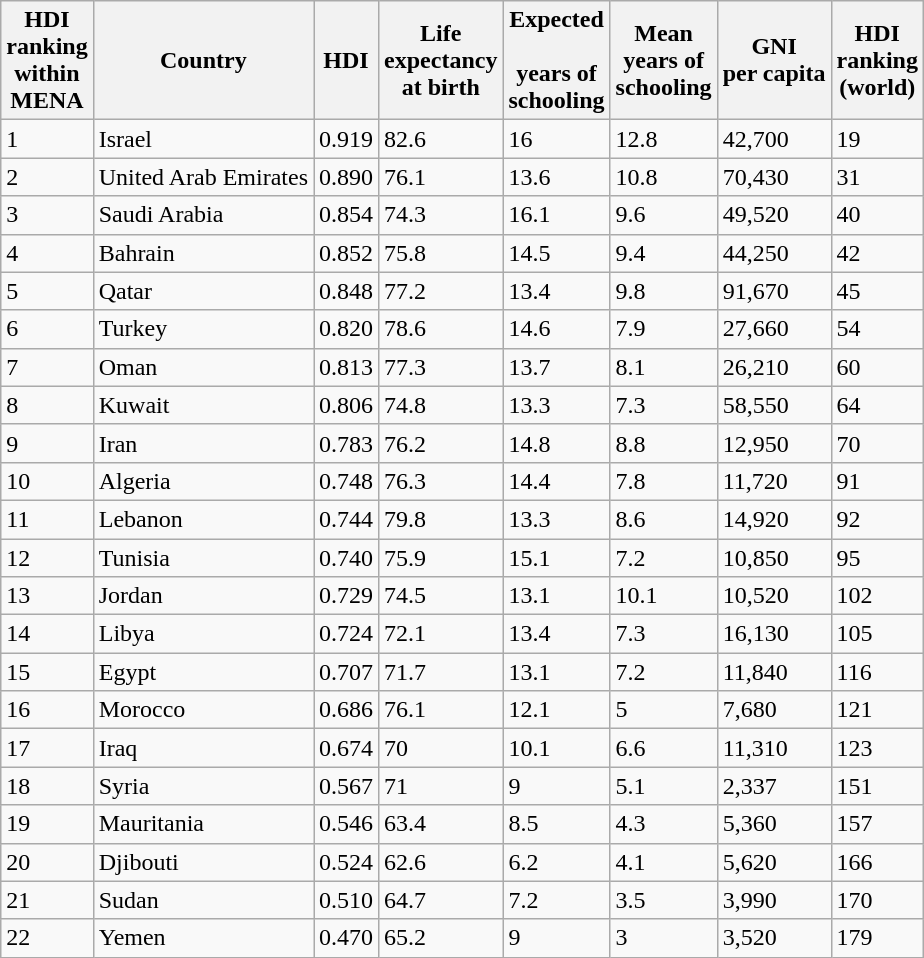<table class="wikitable">
<tr>
<th>HDI<br>ranking<br>within<br>MENA</th>
<th>Country</th>
<th>HDI</th>
<th>Life<br>expectancy<br>at birth</th>
<th>Expected<br><br>years of<br>schooling</th>
<th>Mean<br>years of<br>schooling</th>
<th>GNI<br>per capita</th>
<th>HDI<br>ranking<br>(world)</th>
</tr>
<tr>
<td>1</td>
<td>Israel</td>
<td>0.919</td>
<td>82.6</td>
<td>16</td>
<td>12.8</td>
<td>42,700</td>
<td>19</td>
</tr>
<tr>
<td>2</td>
<td>United Arab Emirates</td>
<td>0.890</td>
<td>76.1</td>
<td>13.6</td>
<td>10.8</td>
<td>70,430</td>
<td>31</td>
</tr>
<tr>
<td>3</td>
<td>Saudi Arabia</td>
<td>0.854</td>
<td>74.3</td>
<td>16.1</td>
<td>9.6</td>
<td>49,520</td>
<td>40</td>
</tr>
<tr>
<td>4</td>
<td>Bahrain</td>
<td>0.852</td>
<td>75.8</td>
<td>14.5</td>
<td>9.4</td>
<td>44,250</td>
<td>42</td>
</tr>
<tr>
<td>5</td>
<td>Qatar</td>
<td>0.848</td>
<td>77.2</td>
<td>13.4</td>
<td>9.8</td>
<td>91,670</td>
<td>45</td>
</tr>
<tr>
<td>6</td>
<td>Turkey</td>
<td>0.820</td>
<td>78.6</td>
<td>14.6</td>
<td>7.9</td>
<td>27,660</td>
<td>54</td>
</tr>
<tr>
<td>7</td>
<td>Oman</td>
<td>0.813</td>
<td>77.3</td>
<td>13.7</td>
<td>8.1</td>
<td>26,210</td>
<td>60</td>
</tr>
<tr>
<td>8</td>
<td>Kuwait</td>
<td>0.806</td>
<td>74.8</td>
<td>13.3</td>
<td>7.3</td>
<td>58,550</td>
<td>64</td>
</tr>
<tr>
<td>9</td>
<td>Iran</td>
<td>0.783</td>
<td>76.2</td>
<td>14.8</td>
<td>8.8</td>
<td>12,950</td>
<td>70</td>
</tr>
<tr>
<td>10</td>
<td>Algeria</td>
<td>0.748</td>
<td>76.3</td>
<td>14.4</td>
<td>7.8</td>
<td>11,720</td>
<td>91</td>
</tr>
<tr>
<td>11</td>
<td>Lebanon</td>
<td>0.744</td>
<td>79.8</td>
<td>13.3</td>
<td>8.6</td>
<td>14,920</td>
<td>92</td>
</tr>
<tr>
<td>12</td>
<td>Tunisia</td>
<td>0.740</td>
<td>75.9</td>
<td>15.1</td>
<td>7.2</td>
<td>10,850</td>
<td>95</td>
</tr>
<tr>
<td>13</td>
<td>Jordan</td>
<td>0.729</td>
<td>74.5</td>
<td>13.1</td>
<td>10.1</td>
<td>10,520</td>
<td>102</td>
</tr>
<tr>
<td>14</td>
<td>Libya</td>
<td>0.724</td>
<td>72.1</td>
<td>13.4</td>
<td>7.3</td>
<td>16,130</td>
<td>105</td>
</tr>
<tr>
<td>15</td>
<td>Egypt</td>
<td>0.707</td>
<td>71.7</td>
<td>13.1</td>
<td>7.2</td>
<td>11,840</td>
<td>116</td>
</tr>
<tr>
<td>16</td>
<td>Morocco</td>
<td>0.686</td>
<td>76.1</td>
<td>12.1</td>
<td>5</td>
<td>7,680</td>
<td>121</td>
</tr>
<tr>
<td>17</td>
<td>Iraq</td>
<td>0.674</td>
<td>70</td>
<td>10.1</td>
<td>6.6</td>
<td>11,310</td>
<td>123</td>
</tr>
<tr>
<td>18</td>
<td>Syria</td>
<td>0.567</td>
<td>71</td>
<td>9</td>
<td>5.1</td>
<td>2,337</td>
<td>151</td>
</tr>
<tr>
<td>19</td>
<td>Mauritania</td>
<td>0.546</td>
<td>63.4</td>
<td>8.5</td>
<td>4.3</td>
<td>5,360</td>
<td>157</td>
</tr>
<tr>
<td>20</td>
<td>Djibouti</td>
<td>0.524</td>
<td>62.6</td>
<td>6.2</td>
<td>4.1</td>
<td>5,620</td>
<td>166</td>
</tr>
<tr>
<td>21</td>
<td>Sudan</td>
<td>0.510</td>
<td>64.7</td>
<td>7.2</td>
<td>3.5</td>
<td>3,990</td>
<td>170</td>
</tr>
<tr>
<td>22</td>
<td>Yemen</td>
<td>0.470</td>
<td>65.2</td>
<td>9</td>
<td>3</td>
<td>3,520</td>
<td>179</td>
</tr>
</table>
